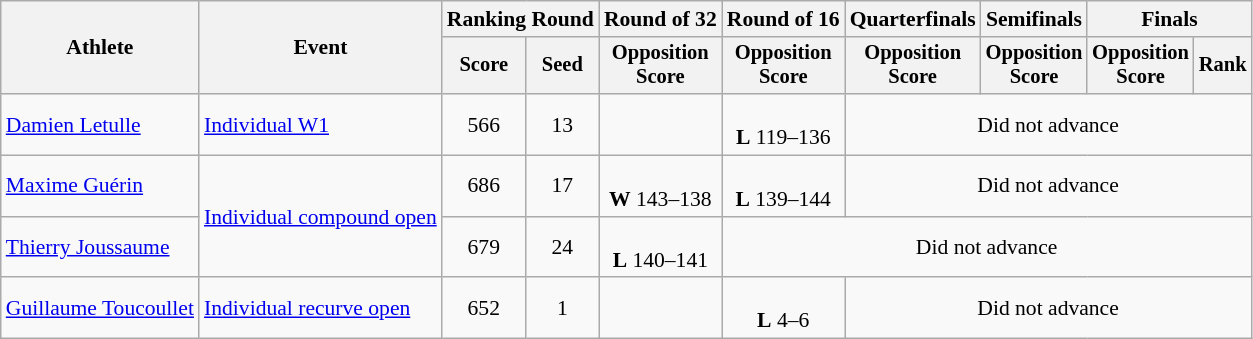<table class="wikitable" style="text-align: center; font-size:90%">
<tr>
<th rowspan="2">Athlete</th>
<th rowspan="2">Event</th>
<th colspan="2">Ranking Round</th>
<th>Round of 32</th>
<th>Round of 16</th>
<th>Quarterfinals</th>
<th>Semifinals</th>
<th colspan="2">Finals</th>
</tr>
<tr style="font-size:95%">
<th>Score</th>
<th>Seed</th>
<th>Opposition<br>Score</th>
<th>Opposition<br>Score</th>
<th>Opposition<br>Score</th>
<th>Opposition<br>Score</th>
<th>Opposition<br>Score</th>
<th>Rank</th>
</tr>
<tr>
<td align=left><a href='#'>Damien Letulle</a></td>
<td align=left><a href='#'>Individual W1</a></td>
<td>566</td>
<td>13</td>
<td></td>
<td><br><strong>L</strong> 119–136</td>
<td colspan=4>Did not advance</td>
</tr>
<tr>
<td align=left><a href='#'>Maxime Guérin</a></td>
<td align=left rowspan=2><a href='#'>Individual compound open</a></td>
<td>686</td>
<td>17</td>
<td><br><strong>W</strong> 143–138</td>
<td><br><strong>L</strong> 139–144</td>
<td colspan=4>Did not advance</td>
</tr>
<tr>
<td align=left><a href='#'>Thierry Joussaume</a></td>
<td>679</td>
<td>24</td>
<td><br><strong>L</strong> 140–141</td>
<td colspan=5>Did not advance</td>
</tr>
<tr>
<td align=left><a href='#'>Guillaume Toucoullet</a></td>
<td align=left rowspan=2><a href='#'>Individual recurve open</a></td>
<td>652</td>
<td>1</td>
<td></td>
<td><br><strong>L</strong> 4–6</td>
<td colspan=5>Did not advance</td>
</tr>
</table>
